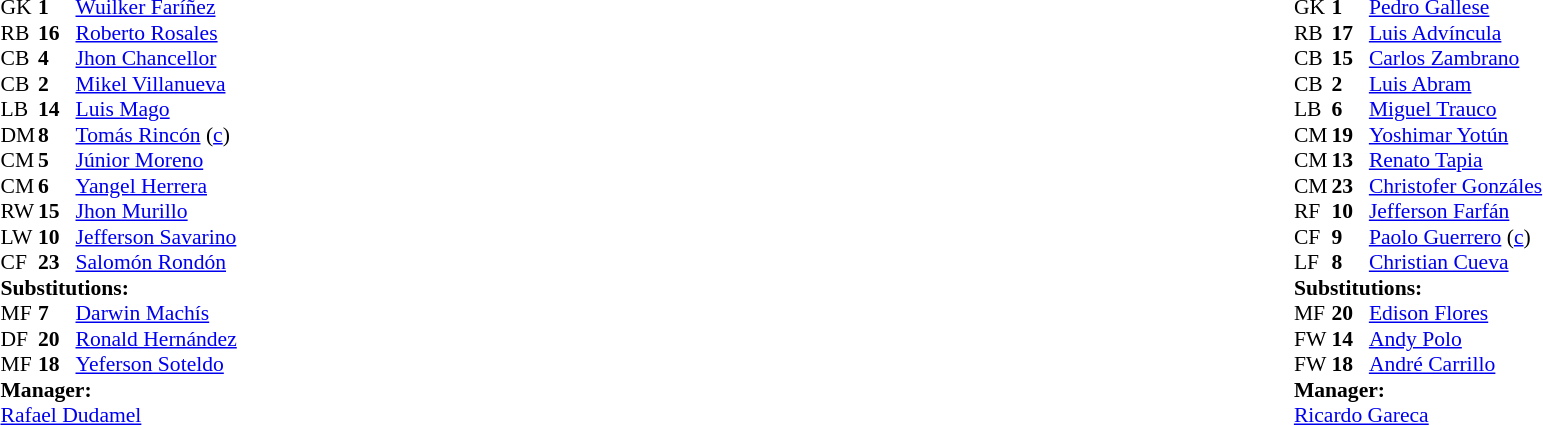<table width="100%">
<tr>
<td valign="top" width="40%"><br><table style="font-size:90%" cellspacing="0" cellpadding="0">
<tr>
<th width=25></th>
<th width=25></th>
</tr>
<tr>
<td>GK</td>
<td><strong>1</strong></td>
<td><a href='#'>Wuilker Faríñez</a></td>
</tr>
<tr>
<td>RB</td>
<td><strong>16</strong></td>
<td><a href='#'>Roberto Rosales</a></td>
</tr>
<tr>
<td>CB</td>
<td><strong>4</strong></td>
<td><a href='#'>Jhon Chancellor</a></td>
</tr>
<tr>
<td>CB</td>
<td><strong>2</strong></td>
<td><a href='#'>Mikel Villanueva</a></td>
</tr>
<tr>
<td>LB</td>
<td><strong>14</strong></td>
<td><a href='#'>Luis Mago</a></td>
<td></td>
</tr>
<tr>
<td>DM</td>
<td><strong>8</strong></td>
<td><a href='#'>Tomás Rincón</a> (<a href='#'>c</a>)</td>
</tr>
<tr>
<td>CM</td>
<td><strong>5</strong></td>
<td><a href='#'>Júnior Moreno</a></td>
<td></td>
<td></td>
</tr>
<tr>
<td>CM</td>
<td><strong>6</strong></td>
<td><a href='#'>Yangel Herrera</a></td>
<td></td>
</tr>
<tr>
<td>RW</td>
<td><strong>15</strong></td>
<td><a href='#'>Jhon Murillo</a></td>
<td></td>
<td></td>
</tr>
<tr>
<td>LW</td>
<td><strong>10</strong></td>
<td><a href='#'>Jefferson Savarino</a></td>
<td></td>
<td></td>
</tr>
<tr>
<td>CF</td>
<td><strong>23</strong></td>
<td><a href='#'>Salomón Rondón</a></td>
</tr>
<tr>
<td colspan=3><strong>Substitutions:</strong></td>
</tr>
<tr>
<td>MF</td>
<td><strong>7</strong></td>
<td><a href='#'>Darwin Machís</a></td>
<td></td>
<td></td>
</tr>
<tr>
<td>DF</td>
<td><strong>20</strong></td>
<td><a href='#'>Ronald Hernández</a></td>
<td></td>
<td></td>
</tr>
<tr>
<td>MF</td>
<td><strong>18</strong></td>
<td><a href='#'>Yeferson Soteldo</a></td>
<td></td>
<td></td>
</tr>
<tr>
<td colspan=3><strong>Manager:</strong></td>
</tr>
<tr>
<td colspan=3><a href='#'>Rafael Dudamel</a></td>
</tr>
</table>
</td>
<td valign="top"></td>
<td valign="top" width="50%"><br><table style="font-size:90%; margin:auto" cellspacing="0" cellpadding="0">
<tr>
<th width=25></th>
<th width=25></th>
</tr>
<tr>
<td>GK</td>
<td><strong>1</strong></td>
<td><a href='#'>Pedro Gallese</a></td>
</tr>
<tr>
<td>RB</td>
<td><strong>17</strong></td>
<td><a href='#'>Luis Advíncula</a></td>
</tr>
<tr>
<td>CB</td>
<td><strong>15</strong></td>
<td><a href='#'>Carlos Zambrano</a></td>
</tr>
<tr>
<td>CB</td>
<td><strong>2</strong></td>
<td><a href='#'>Luis Abram</a></td>
</tr>
<tr>
<td>LB</td>
<td><strong>6</strong></td>
<td><a href='#'>Miguel Trauco</a></td>
</tr>
<tr>
<td>CM</td>
<td><strong>19</strong></td>
<td><a href='#'>Yoshimar Yotún</a></td>
<td></td>
<td></td>
</tr>
<tr>
<td>CM</td>
<td><strong>13</strong></td>
<td><a href='#'>Renato Tapia</a></td>
<td></td>
</tr>
<tr>
<td>CM</td>
<td><strong>23</strong></td>
<td><a href='#'>Christofer Gonzáles</a></td>
<td></td>
<td></td>
</tr>
<tr>
<td>RF</td>
<td><strong>10</strong></td>
<td><a href='#'>Jefferson Farfán</a></td>
</tr>
<tr>
<td>CF</td>
<td><strong>9</strong></td>
<td><a href='#'>Paolo Guerrero</a> (<a href='#'>c</a>)</td>
</tr>
<tr>
<td>LF</td>
<td><strong>8</strong></td>
<td><a href='#'>Christian Cueva</a></td>
<td></td>
<td></td>
</tr>
<tr>
<td colspan=3><strong>Substitutions:</strong></td>
</tr>
<tr>
<td>MF</td>
<td><strong>20</strong></td>
<td><a href='#'>Edison Flores</a></td>
<td></td>
<td></td>
</tr>
<tr>
<td>FW</td>
<td><strong>14</strong></td>
<td><a href='#'>Andy Polo</a></td>
<td></td>
<td></td>
</tr>
<tr>
<td>FW</td>
<td><strong>18</strong></td>
<td><a href='#'>André Carrillo</a></td>
<td></td>
<td></td>
</tr>
<tr>
<td colspan=3><strong>Manager:</strong></td>
</tr>
<tr>
<td colspan=3> <a href='#'>Ricardo Gareca</a></td>
</tr>
</table>
</td>
</tr>
</table>
